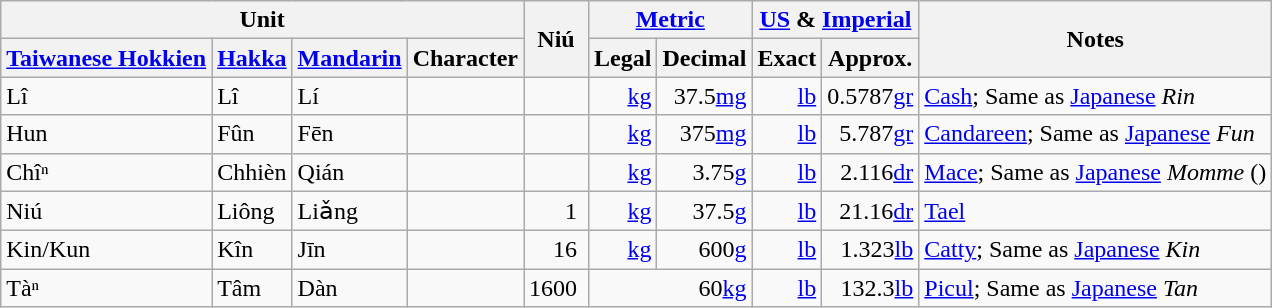<table class=wikitable>
<tr>
<th colspan=4>Unit</th>
<th rowspan=2>Niú</th>
<th colspan=2><a href='#'>Metric</a></th>
<th colspan=2><a href='#'>US</a> & <a href='#'>Imperial</a></th>
<th rowspan=2>Notes</th>
</tr>
<tr>
<th><a href='#'>Taiwanese Hokkien</a></th>
<th><a href='#'>Hakka</a></th>
<th><a href='#'>Mandarin</a></th>
<th>Character</th>
<th>Legal</th>
<th>Decimal</th>
<th>Exact</th>
<th>Approx.</th>
</tr>
<tr>
<td>Lî</td>
<td>Lî</td>
<td>Lí</td>
<td align=center></td>
<td align=right> </td>
<td align=right><a href='#'>kg</a></td>
<td align=right>37.5<a href='#'>mg</a></td>
<td align=right><a href='#'>lb</a></td>
<td align=right>0.5787<a href='#'>gr</a></td>
<td><a href='#'>Cash</a>; Same as <a href='#'>Japanese</a> <em>Rin</em></td>
</tr>
<tr>
<td>Hun</td>
<td>Fûn</td>
<td>Fēn</td>
<td align=center></td>
<td align=right> </td>
<td align=right><a href='#'>kg</a></td>
<td align=right>375<a href='#'>mg</a></td>
<td align=right><a href='#'>lb</a></td>
<td align=right>5.787<a href='#'>gr</a></td>
<td><a href='#'>Candareen</a>; Same as <a href='#'>Japanese</a> <em>Fun</em></td>
</tr>
<tr>
<td>Chîⁿ</td>
<td>Chhièn</td>
<td>Qián</td>
<td align=center></td>
<td align=right> </td>
<td align=right><a href='#'>kg</a></td>
<td align=right>3.75<a href='#'>g</a></td>
<td align=right><a href='#'>lb</a></td>
<td align=right>2.116<a href='#'>dr</a></td>
<td><a href='#'>Mace</a>; Same as <a href='#'>Japanese</a> <em>Momme</em> ()</td>
</tr>
<tr>
<td>Niú</td>
<td>Liông</td>
<td>Liǎng</td>
<td align=center></td>
<td align=right>1 </td>
<td align=right><a href='#'>kg</a></td>
<td align=right>37.5<a href='#'>g</a></td>
<td align=right><a href='#'>lb</a></td>
<td align=right>21.16<a href='#'>dr</a></td>
<td><a href='#'>Tael</a></td>
</tr>
<tr>
<td>Kin/Kun</td>
<td>Kîn</td>
<td>Jīn</td>
<td align=center></td>
<td align=right>16 </td>
<td align=right><a href='#'>kg</a></td>
<td align=right>600<a href='#'>g</a></td>
<td align=right><a href='#'>lb</a></td>
<td align=right>1.323<a href='#'>lb</a></td>
<td><a href='#'>Catty</a>; Same as <a href='#'>Japanese</a> <em>Kin</em></td>
</tr>
<tr>
<td>Tàⁿ</td>
<td>Tâm</td>
<td>Dàn</td>
<td align=center></td>
<td align=right>1600 </td>
<td colspan=2 align=right>60<a href='#'>kg</a></td>
<td align=right><a href='#'>lb</a></td>
<td align=right>132.3<a href='#'>lb</a></td>
<td><a href='#'>Picul</a>; Same as <a href='#'>Japanese</a> <em>Tan</em></td>
</tr>
</table>
